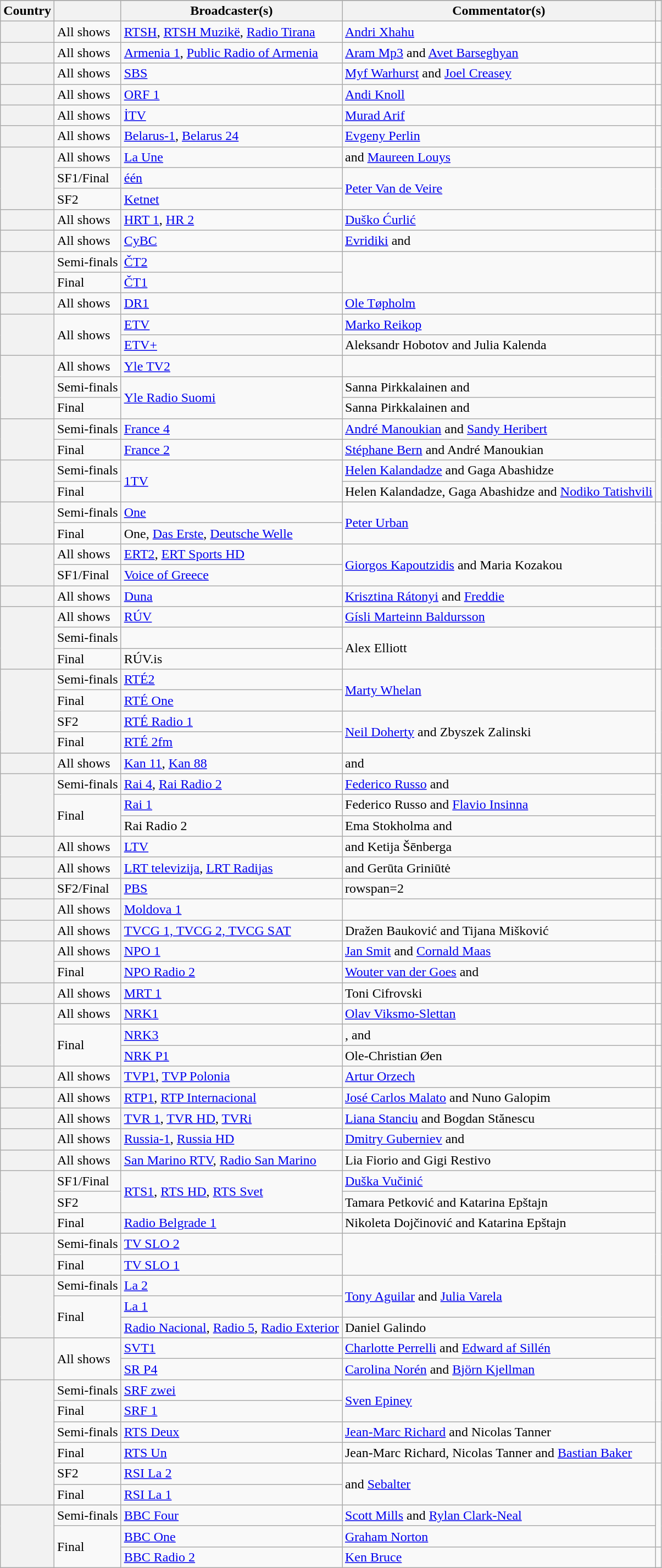<table class="wikitable plainrowheaders">
<tr>
</tr>
<tr>
<th scope="col">Country</th>
<th scope="col"></th>
<th scope="col">Broadcaster(s)</th>
<th scope="col">Commentator(s)</th>
<th scope="col"></th>
</tr>
<tr>
<th scope="row"></th>
<td>All shows</td>
<td><a href='#'>RTSH</a>, <a href='#'>RTSH Muzikë</a>, <a href='#'>Radio Tirana</a></td>
<td><a href='#'>Andri Xhahu</a></td>
<td></td>
</tr>
<tr>
<th scope="row"></th>
<td>All shows</td>
<td><a href='#'>Armenia 1</a>, <a href='#'>Public Radio of Armenia</a></td>
<td><a href='#'>Aram Mp3</a> and <a href='#'>Avet Barseghyan</a></td>
<td></td>
</tr>
<tr>
<th scope="row"></th>
<td>All shows</td>
<td><a href='#'>SBS</a></td>
<td><a href='#'>Myf Warhurst</a> and <a href='#'>Joel Creasey</a></td>
<td></td>
</tr>
<tr>
<th scope="row"></th>
<td>All shows</td>
<td><a href='#'>ORF 1</a></td>
<td><a href='#'>Andi Knoll</a></td>
<td></td>
</tr>
<tr>
<th scope="row"></th>
<td>All shows</td>
<td><a href='#'>İTV</a></td>
<td><a href='#'>Murad Arif</a></td>
<td></td>
</tr>
<tr>
<th scope="row"></th>
<td>All shows</td>
<td><a href='#'>Belarus-1</a>, <a href='#'>Belarus 24</a></td>
<td><a href='#'>Evgeny Perlin</a></td>
<td></td>
</tr>
<tr>
<th scope="row" rowspan="3"></th>
<td>All shows</td>
<td><a href='#'>La Une</a></td>
<td> and <a href='#'>Maureen Louys</a></td>
<td></td>
</tr>
<tr>
<td>SF1/Final</td>
<td><a href='#'>één</a></td>
<td rowspan="2"><a href='#'>Peter Van de Veire</a></td>
<td rowspan="2"></td>
</tr>
<tr>
<td>SF2</td>
<td><a href='#'>Ketnet</a></td>
</tr>
<tr>
<th scope="row"></th>
<td>All shows</td>
<td><a href='#'>HRT 1</a>, <a href='#'>HR 2</a></td>
<td><a href='#'>Duško Ćurlić</a></td>
<td></td>
</tr>
<tr>
<th scope="row"></th>
<td>All shows</td>
<td><a href='#'>CyBC</a></td>
<td><a href='#'>Evridiki</a> and </td>
<td></td>
</tr>
<tr>
<th scope="row" rowspan="2"></th>
<td>Semi-finals</td>
<td><a href='#'>ČT2</a></td>
<td rowspan="2"></td>
<td rowspan="2"></td>
</tr>
<tr>
<td>Final</td>
<td><a href='#'>ČT1</a></td>
</tr>
<tr>
<th scope="row"></th>
<td>All shows</td>
<td><a href='#'>DR1</a></td>
<td><a href='#'>Ole Tøpholm</a></td>
<td></td>
</tr>
<tr>
<th scope="row" rowspan="2"></th>
<td rowspan="2">All shows</td>
<td><a href='#'>ETV</a></td>
<td><a href='#'>Marko Reikop</a></td>
<td></td>
</tr>
<tr>
<td><a href='#'>ETV+</a></td>
<td>Aleksandr Hobotov and Julia Kalenda</td>
<td></td>
</tr>
<tr>
<th scope="row" rowspan="3"></th>
<td>All shows</td>
<td><a href='#'>Yle TV2</a></td>
<td></td>
<td rowspan="3"></td>
</tr>
<tr>
<td>Semi-finals</td>
<td rowspan="2"><a href='#'>Yle Radio Suomi</a></td>
<td>Sanna Pirkkalainen and </td>
</tr>
<tr>
<td>Final</td>
<td>Sanna Pirkkalainen and </td>
</tr>
<tr>
<th scope="row" rowspan="2"></th>
<td>Semi-finals</td>
<td><a href='#'>France 4</a></td>
<td><a href='#'>André Manoukian</a> and <a href='#'>Sandy Heribert</a></td>
<td rowspan="2"></td>
</tr>
<tr>
<td>Final</td>
<td><a href='#'>France 2</a></td>
<td><a href='#'>Stéphane Bern</a> and André Manoukian</td>
</tr>
<tr>
<th scope="row" rowspan="2"></th>
<td>Semi-finals</td>
<td rowspan="2"><a href='#'>1TV</a></td>
<td><a href='#'>Helen Kalandadze</a> and Gaga Abashidze</td>
<td rowspan="2"></td>
</tr>
<tr>
<td>Final</td>
<td>Helen Kalandadze, Gaga Abashidze and <a href='#'>Nodiko Tatishvili</a></td>
</tr>
<tr>
<th scope="row" rowspan="2"></th>
<td>Semi-finals</td>
<td><a href='#'>One</a></td>
<td rowspan="2"><a href='#'>Peter Urban</a></td>
<td rowspan="2"></td>
</tr>
<tr>
<td>Final</td>
<td>One, <a href='#'>Das Erste</a>, <a href='#'>Deutsche Welle</a></td>
</tr>
<tr>
<th scope="row" rowspan="2"></th>
<td>All shows</td>
<td><a href='#'>ERT2</a>, <a href='#'>ERT Sports HD</a></td>
<td rowspan="2"><a href='#'>Giorgos Kapoutzidis</a> and Maria Kozakou</td>
<td rowspan="2"></td>
</tr>
<tr>
<td>SF1/Final</td>
<td><a href='#'>Voice of Greece</a></td>
</tr>
<tr>
<th scope="row"></th>
<td>All shows</td>
<td><a href='#'>Duna</a></td>
<td><a href='#'>Krisztina Rátonyi</a> and <a href='#'>Freddie</a></td>
<td></td>
</tr>
<tr>
<th scope="row" rowspan="3"></th>
<td>All shows</td>
<td><a href='#'>RÚV</a></td>
<td><a href='#'>Gísli Marteinn Baldursson</a></td>
<td></td>
</tr>
<tr>
<td>Semi-finals</td>
<td></td>
<td rowspan="2">Alex Elliott</td>
<td rowspan="2"></td>
</tr>
<tr>
<td>Final</td>
<td>RÚV.is</td>
</tr>
<tr>
<th scope="row" rowspan="4"></th>
<td>Semi-finals</td>
<td><a href='#'>RTÉ2</a></td>
<td rowspan="2"><a href='#'>Marty Whelan</a></td>
<td rowspan="4"></td>
</tr>
<tr>
<td>Final</td>
<td><a href='#'>RTÉ One</a></td>
</tr>
<tr>
<td>SF2</td>
<td><a href='#'>RTÉ Radio 1</a></td>
<td rowspan="2"><a href='#'>Neil Doherty</a> and Zbyszek Zalinski</td>
</tr>
<tr>
<td>Final</td>
<td><a href='#'>RTÉ 2fm</a></td>
</tr>
<tr>
<th scope="row"></th>
<td>All shows</td>
<td><a href='#'>Kan 11</a>, <a href='#'>Kan 88</a></td>
<td> and </td>
<td></td>
</tr>
<tr>
<th scope="row" rowspan="3"></th>
<td>Semi-finals</td>
<td><a href='#'>Rai 4</a>, <a href='#'>Rai Radio 2</a></td>
<td><a href='#'>Federico Russo</a> and </td>
<td rowspan="3"></td>
</tr>
<tr>
<td rowspan="2">Final</td>
<td><a href='#'>Rai 1</a></td>
<td>Federico Russo and <a href='#'>Flavio Insinna</a></td>
</tr>
<tr>
<td>Rai Radio 2</td>
<td>Ema Stokholma and </td>
</tr>
<tr>
<th scope="row"></th>
<td>All shows</td>
<td><a href='#'>LTV</a></td>
<td> and Ketija Šēnberga</td>
<td></td>
</tr>
<tr>
<th scope="row"></th>
<td>All shows</td>
<td><a href='#'>LRT televizija</a>, <a href='#'>LRT Radijas</a></td>
<td> and Gerūta Griniūtė</td>
<td></td>
</tr>
<tr>
<th scope="row"></th>
<td>SF2/Final</td>
<td><a href='#'>PBS</a></td>
<td>rowspan=2 </td>
<td></td>
</tr>
<tr>
<th scope="row"></th>
<td>All shows</td>
<td><a href='#'>Moldova 1</a></td>
<td></td>
</tr>
<tr>
<th scope="row"></th>
<td>All shows</td>
<td><a href='#'>TVCG 1, TVCG 2, TVCG SAT</a></td>
<td>Dražen Bauković and Tijana Mišković</td>
<td></td>
</tr>
<tr>
<th scope="row" rowspan="2"></th>
<td>All shows</td>
<td><a href='#'>NPO 1</a></td>
<td><a href='#'>Jan Smit</a> and <a href='#'>Cornald Maas</a></td>
<td></td>
</tr>
<tr>
<td>Final</td>
<td><a href='#'>NPO Radio 2</a></td>
<td><a href='#'>Wouter van der Goes</a> and </td>
<td></td>
</tr>
<tr>
<th scope="row"></th>
<td>All shows</td>
<td><a href='#'>MRT 1</a></td>
<td>Toni Cifrovski</td>
<td></td>
</tr>
<tr>
<th scope="row" rowspan="3"></th>
<td>All shows</td>
<td><a href='#'>NRK1</a></td>
<td><a href='#'>Olav Viksmo-Slettan</a></td>
<td></td>
</tr>
<tr>
<td rowspan="2">Final</td>
<td><a href='#'>NRK3</a></td>
<td>,  and </td>
<td></td>
</tr>
<tr>
<td><a href='#'>NRK P1</a></td>
<td>Ole-Christian Øen</td>
<td></td>
</tr>
<tr>
<th scope="row"></th>
<td>All shows</td>
<td><a href='#'>TVP1</a>, <a href='#'>TVP Polonia</a></td>
<td><a href='#'>Artur Orzech</a></td>
<td></td>
</tr>
<tr>
<th scope="row"></th>
<td>All shows</td>
<td><a href='#'>RTP1</a>, <a href='#'>RTP Internacional</a></td>
<td><a href='#'>José Carlos Malato</a> and Nuno Galopim</td>
<td></td>
</tr>
<tr>
<th scope="row"></th>
<td>All shows</td>
<td><a href='#'>TVR 1</a>, <a href='#'>TVR HD</a>, <a href='#'>TVRi</a></td>
<td><a href='#'>Liana Stanciu</a> and Bogdan Stănescu</td>
<td></td>
</tr>
<tr>
<th scope="row"></th>
<td>All shows</td>
<td><a href='#'>Russia-1</a>, <a href='#'>Russia HD</a></td>
<td><a href='#'>Dmitry Guberniev</a> and </td>
<td></td>
</tr>
<tr>
<th scope="row"></th>
<td>All shows</td>
<td><a href='#'>San Marino RTV</a>, <a href='#'>Radio San Marino</a></td>
<td>Lia Fiorio and Gigi Restivo</td>
<td></td>
</tr>
<tr>
<th scope="row" rowspan="3"></th>
<td>SF1/Final</td>
<td rowspan="2"><a href='#'>RTS1</a>, <a href='#'>RTS HD</a>, <a href='#'>RTS Svet</a></td>
<td><a href='#'>Duška Vučinić</a></td>
<td rowspan="3"></td>
</tr>
<tr>
<td>SF2</td>
<td>Tamara Petković and Katarina Epštajn</td>
</tr>
<tr>
<td>Final</td>
<td><a href='#'>Radio Belgrade 1</a></td>
<td>Nikoleta Dojčinović and Katarina Epštajn</td>
</tr>
<tr>
<th scope="row" rowspan="2"></th>
<td>Semi-finals</td>
<td><a href='#'>TV SLO 2</a></td>
<td rowspan="2"></td>
<td rowspan="2"></td>
</tr>
<tr>
<td>Final</td>
<td><a href='#'>TV SLO 1</a></td>
</tr>
<tr>
<th scope="row" rowspan="3"></th>
<td>Semi-finals</td>
<td><a href='#'>La 2</a></td>
<td rowspan="2"><a href='#'>Tony Aguilar</a> and <a href='#'>Julia Varela</a></td>
<td rowspan="3"></td>
</tr>
<tr>
<td rowspan="2">Final</td>
<td><a href='#'>La 1</a></td>
</tr>
<tr>
<td><a href='#'>Radio Nacional</a>, <a href='#'>Radio 5</a>, <a href='#'>Radio Exterior</a></td>
<td>Daniel Galindo</td>
</tr>
<tr>
<th scope="row" rowspan="2"></th>
<td rowspan="2">All shows</td>
<td><a href='#'>SVT1</a></td>
<td><a href='#'>Charlotte Perrelli</a> and <a href='#'>Edward af Sillén</a></td>
<td rowspan="2"></td>
</tr>
<tr>
<td><a href='#'>SR P4</a></td>
<td><a href='#'>Carolina Norén</a> and <a href='#'>Björn Kjellman</a></td>
</tr>
<tr>
<th scope="row" rowspan="6"></th>
<td>Semi-finals</td>
<td><a href='#'>SRF zwei</a></td>
<td rowspan="2"><a href='#'>Sven Epiney</a></td>
<td rowspan="2"></td>
</tr>
<tr>
<td>Final</td>
<td><a href='#'>SRF 1</a></td>
</tr>
<tr>
<td>Semi-finals</td>
<td><a href='#'>RTS Deux</a></td>
<td><a href='#'>Jean-Marc Richard</a> and Nicolas Tanner</td>
<td rowspan="2"></td>
</tr>
<tr>
<td>Final</td>
<td><a href='#'>RTS Un</a></td>
<td>Jean-Marc Richard, Nicolas Tanner and <a href='#'>Bastian Baker</a></td>
</tr>
<tr>
<td>SF2</td>
<td><a href='#'>RSI La 2</a></td>
<td rowspan="2"> and <a href='#'>Sebalter</a></td>
<td rowspan="2"></td>
</tr>
<tr>
<td>Final</td>
<td><a href='#'>RSI La 1</a></td>
</tr>
<tr>
<th scope="row" rowspan="3"></th>
<td>Semi-finals</td>
<td><a href='#'>BBC Four</a></td>
<td><a href='#'>Scott Mills</a> and <a href='#'>Rylan Clark-Neal</a></td>
<td rowspan="2"></td>
</tr>
<tr>
<td rowspan="2">Final</td>
<td><a href='#'>BBC One</a></td>
<td><a href='#'>Graham Norton</a></td>
</tr>
<tr>
<td><a href='#'>BBC Radio 2</a></td>
<td><a href='#'>Ken Bruce</a></td>
<td></td>
</tr>
</table>
